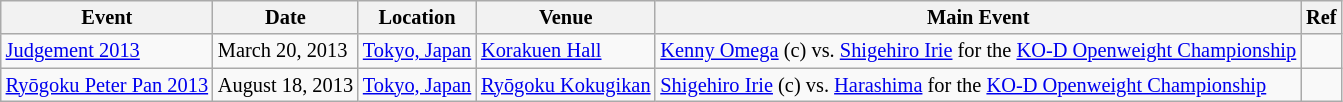<table class="wikitable" style="font-size:85%;">
<tr>
<th>Event</th>
<th>Date</th>
<th>Location</th>
<th>Venue</th>
<th>Main Event</th>
<th>Ref</th>
</tr>
<tr>
<td><a href='#'>Judgement 2013</a></td>
<td>March 20, 2013</td>
<td><a href='#'>Tokyo, Japan</a></td>
<td><a href='#'>Korakuen Hall</a></td>
<td><a href='#'>Kenny Omega</a> (c) vs. <a href='#'>Shigehiro Irie</a> for the <a href='#'>KO-D Openweight Championship</a></td>
<td></td>
</tr>
<tr>
<td><a href='#'>Ryōgoku Peter Pan 2013</a></td>
<td>August 18, 2013</td>
<td><a href='#'>Tokyo, Japan</a></td>
<td><a href='#'>Ryōgoku Kokugikan</a></td>
<td><a href='#'>Shigehiro Irie</a> (c) vs. <a href='#'>Harashima</a> for the <a href='#'>KO-D Openweight Championship</a></td>
<td></td>
</tr>
</table>
